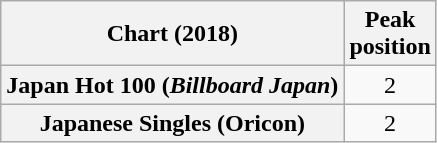<table class="wikitable sortable plainrowheaders" style="text-align:center">
<tr>
<th scope="col">Chart (2018)</th>
<th scope="col">Peak<br>position</th>
</tr>
<tr>
<th scope="row">Japan Hot 100 (<em>Billboard Japan</em>)</th>
<td>2</td>
</tr>
<tr>
<th scope="row">Japanese Singles (Oricon)</th>
<td>2</td>
</tr>
</table>
